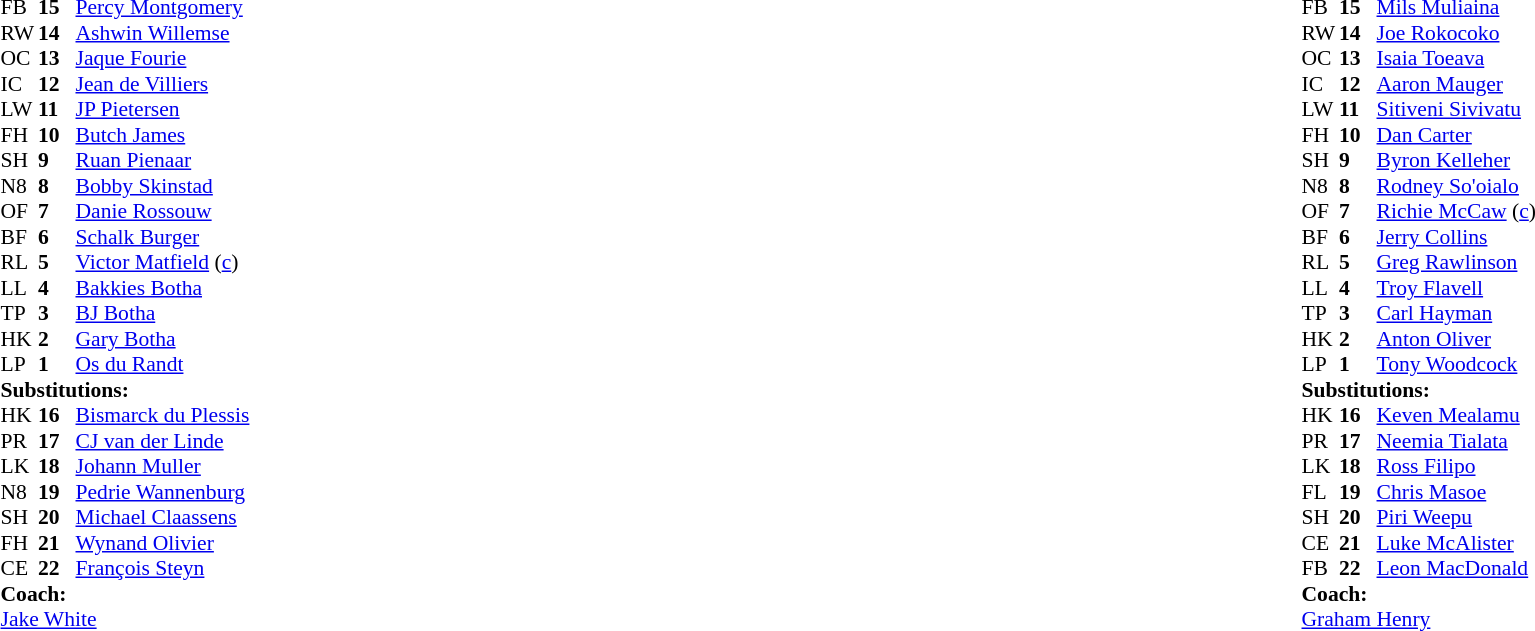<table width="100%">
<tr>
<td valign="top" width="50%"><br><table style="font-size: 90%" cellspacing="0" cellpadding="0">
<tr>
<th width="25"></th>
<th width="25"></th>
</tr>
<tr>
<td>FB</td>
<td><strong>15</strong></td>
<td><a href='#'>Percy Montgomery</a></td>
</tr>
<tr>
<td>RW</td>
<td><strong>14</strong></td>
<td><a href='#'>Ashwin Willemse</a></td>
<td></td>
<td></td>
</tr>
<tr>
<td>OC</td>
<td><strong>13</strong></td>
<td><a href='#'>Jaque Fourie</a></td>
</tr>
<tr>
<td>IC</td>
<td><strong>12</strong></td>
<td><a href='#'>Jean de Villiers</a></td>
</tr>
<tr>
<td>LW</td>
<td><strong>11</strong></td>
<td><a href='#'>JP Pietersen</a></td>
</tr>
<tr>
<td>FH</td>
<td><strong>10</strong></td>
<td><a href='#'>Butch James</a></td>
<td></td>
<td></td>
</tr>
<tr>
<td>SH</td>
<td><strong>9</strong></td>
<td><a href='#'>Ruan Pienaar</a></td>
</tr>
<tr>
<td>N8</td>
<td><strong>8</strong></td>
<td><a href='#'>Bobby Skinstad</a></td>
<td></td>
<td></td>
</tr>
<tr>
<td>OF</td>
<td><strong>7</strong></td>
<td><a href='#'>Danie Rossouw</a></td>
</tr>
<tr>
<td>BF</td>
<td><strong>6</strong></td>
<td><a href='#'>Schalk Burger</a></td>
</tr>
<tr>
<td>RL</td>
<td><strong>5</strong></td>
<td><a href='#'>Victor Matfield</a> (<a href='#'>c</a>)</td>
</tr>
<tr>
<td>LL</td>
<td><strong>4</strong></td>
<td><a href='#'>Bakkies Botha</a></td>
<td></td>
<td></td>
</tr>
<tr>
<td>TP</td>
<td><strong>3</strong></td>
<td><a href='#'>BJ Botha</a></td>
</tr>
<tr>
<td>HK</td>
<td><strong>2</strong></td>
<td><a href='#'>Gary Botha</a></td>
</tr>
<tr>
<td>LP</td>
<td><strong>1</strong></td>
<td><a href='#'>Os du Randt</a></td>
<td></td>
<td></td>
</tr>
<tr>
<td colspan=3><strong>Substitutions:</strong></td>
</tr>
<tr>
<td>HK</td>
<td><strong>16</strong></td>
<td><a href='#'>Bismarck du Plessis</a></td>
</tr>
<tr>
<td>PR</td>
<td><strong>17</strong></td>
<td><a href='#'>CJ van der Linde</a></td>
<td></td>
<td></td>
</tr>
<tr>
<td>LK</td>
<td><strong>18</strong></td>
<td><a href='#'>Johann Muller</a></td>
<td></td>
<td></td>
</tr>
<tr>
<td>N8</td>
<td><strong>19</strong></td>
<td><a href='#'>Pedrie Wannenburg</a></td>
<td></td>
<td></td>
</tr>
<tr>
<td>SH</td>
<td><strong>20</strong></td>
<td><a href='#'>Michael Claassens</a></td>
</tr>
<tr>
<td>FH</td>
<td><strong>21</strong></td>
<td><a href='#'>Wynand Olivier</a></td>
<td></td>
<td></td>
</tr>
<tr>
<td>CE</td>
<td><strong>22</strong></td>
<td><a href='#'>François Steyn</a></td>
<td></td>
<td></td>
</tr>
<tr>
<td colspan=3><strong>Coach:</strong></td>
</tr>
<tr>
<td colspan="4"> <a href='#'>Jake White</a></td>
</tr>
</table>
</td>
<td valign="top"></td>
<td valign="top" width="50%"><br><table style="font-size: 90%" cellspacing="0" cellpadding="0" align="center">
<tr>
<th width="25"></th>
<th width="25"></th>
</tr>
<tr>
<td>FB</td>
<td><strong>15</strong></td>
<td><a href='#'>Mils Muliaina</a></td>
<td></td>
<td></td>
</tr>
<tr>
<td>RW</td>
<td><strong>14</strong></td>
<td><a href='#'>Joe Rokocoko</a></td>
</tr>
<tr>
<td>OC</td>
<td><strong>13</strong></td>
<td><a href='#'>Isaia Toeava</a></td>
</tr>
<tr>
<td>IC</td>
<td><strong>12</strong></td>
<td><a href='#'>Aaron Mauger</a></td>
<td></td>
<td></td>
</tr>
<tr>
<td>LW</td>
<td><strong>11</strong></td>
<td><a href='#'>Sitiveni Sivivatu</a></td>
</tr>
<tr>
<td>FH</td>
<td><strong>10</strong></td>
<td><a href='#'>Dan Carter</a></td>
</tr>
<tr>
<td>SH</td>
<td><strong>9</strong></td>
<td><a href='#'>Byron Kelleher</a></td>
<td></td>
<td></td>
</tr>
<tr>
<td>N8</td>
<td><strong>8</strong></td>
<td><a href='#'>Rodney So'oialo</a></td>
</tr>
<tr>
<td>OF</td>
<td><strong>7</strong></td>
<td><a href='#'>Richie McCaw</a> (<a href='#'>c</a>)</td>
</tr>
<tr>
<td>BF</td>
<td><strong>6</strong></td>
<td><a href='#'>Jerry Collins</a></td>
</tr>
<tr>
<td>RL</td>
<td><strong>5</strong></td>
<td><a href='#'>Greg Rawlinson</a></td>
<td></td>
<td></td>
</tr>
<tr>
<td>LL</td>
<td><strong>4</strong></td>
<td><a href='#'>Troy Flavell</a></td>
</tr>
<tr>
<td>TP</td>
<td><strong>3</strong></td>
<td><a href='#'>Carl Hayman</a></td>
</tr>
<tr>
<td>HK</td>
<td><strong>2</strong></td>
<td><a href='#'>Anton Oliver</a></td>
<td></td>
<td></td>
</tr>
<tr>
<td>LP</td>
<td><strong>1</strong></td>
<td><a href='#'>Tony Woodcock</a></td>
</tr>
<tr>
<td colspan=3><strong>Substitutions:</strong></td>
</tr>
<tr>
<td>HK</td>
<td><strong>16</strong></td>
<td><a href='#'>Keven Mealamu</a></td>
<td></td>
<td></td>
</tr>
<tr>
<td>PR</td>
<td><strong>17</strong></td>
<td><a href='#'>Neemia Tialata</a></td>
</tr>
<tr>
<td>LK</td>
<td><strong>18</strong></td>
<td><a href='#'>Ross Filipo</a></td>
<td></td>
<td></td>
</tr>
<tr>
<td>FL</td>
<td><strong>19</strong></td>
<td><a href='#'>Chris Masoe</a></td>
</tr>
<tr>
<td>SH</td>
<td><strong>20</strong></td>
<td><a href='#'>Piri Weepu</a></td>
<td></td>
<td></td>
</tr>
<tr>
<td>CE</td>
<td><strong>21</strong></td>
<td><a href='#'>Luke McAlister</a></td>
<td></td>
<td></td>
</tr>
<tr>
<td>FB</td>
<td><strong>22</strong></td>
<td><a href='#'>Leon MacDonald</a></td>
<td></td>
<td></td>
</tr>
<tr>
<td colspan=3><strong>Coach:</strong></td>
</tr>
<tr>
<td colspan="4"> <a href='#'>Graham Henry</a></td>
</tr>
</table>
</td>
</tr>
</table>
